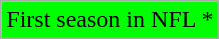<table class="wikitable">
<tr>
<td style="background-color:#00FF00;">First season in NFL *</td>
</tr>
</table>
